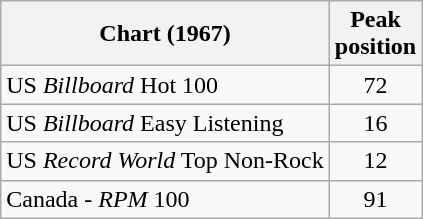<table class="wikitable sortable" style="text-align:center;"|>
<tr>
<th>Chart (1967)</th>
<th>Peak<br>position</th>
</tr>
<tr>
<td align="left">US <em>Billboard</em> Hot 100</td>
<td>72</td>
</tr>
<tr>
<td align="left">US <em>Billboard</em> Easy Listening</td>
<td>16</td>
</tr>
<tr>
<td align="left">US <em>Record World</em> Top Non-Rock</td>
<td>12</td>
</tr>
<tr>
<td align="left">Canada - <em>RPM</em> 100</td>
<td>91</td>
</tr>
</table>
